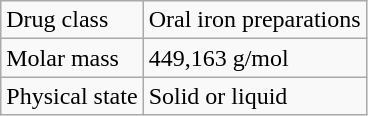<table class="wikitable">
<tr>
<td>Drug class</td>
<td>Oral iron preparations</td>
</tr>
<tr>
<td>Molar mass</td>
<td>449,163 g/mol</td>
</tr>
<tr>
<td>Physical state</td>
<td>Solid or liquid</td>
</tr>
</table>
